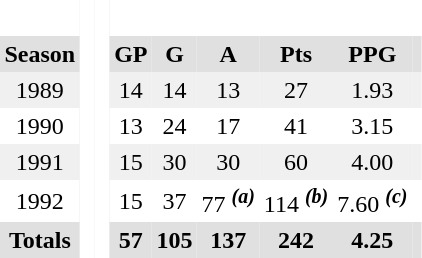<table BORDER="0" CELLPADDING="3" CELLSPACING="0">
<tr ALIGN="center" bgcolor="#e0e0e0">
<th colspan="1" bgcolor="#ffffff"> </th>
<th rowspan="99" bgcolor="#ffffff"> </th>
<th rowspan="99" bgcolor="#ffffff"> </th>
</tr>
<tr ALIGN="center" bgcolor="#e0e0e0">
<th>Season</th>
<th>GP</th>
<th>G</th>
<th>A</th>
<th>Pts</th>
<th>PPG</th>
<th></th>
</tr>
<tr ALIGN="center" bgcolor="#f0f0f0">
<td>1989</td>
<td>14</td>
<td>14</td>
<td>13</td>
<td>27</td>
<td>1.93</td>
<td></td>
</tr>
<tr ALIGN="center">
<td>1990</td>
<td>13</td>
<td>24</td>
<td>17</td>
<td>41</td>
<td>3.15</td>
<td></td>
</tr>
<tr ALIGN="center" bgcolor="#f0f0f0">
<td>1991</td>
<td>15</td>
<td>30</td>
<td>30</td>
<td>60</td>
<td>4.00</td>
<td></td>
</tr>
<tr ALIGN="center">
<td>1992</td>
<td>15</td>
<td>37</td>
<td>77  <sup><strong><em>(a)</em></strong></sup></td>
<td>114  <sup><strong><em>(b)</em></strong></sup></td>
<td>7.60  <sup><strong><em>(c)</em></strong></sup></td>
<td></td>
</tr>
<tr ALIGN="center" bgcolor="#e0e0e0">
<th colspan="1.5">Totals</th>
<th>57</th>
<th>105</th>
<th>137</th>
<th>242</th>
<th>4.25</th>
<th></th>
</tr>
</table>
